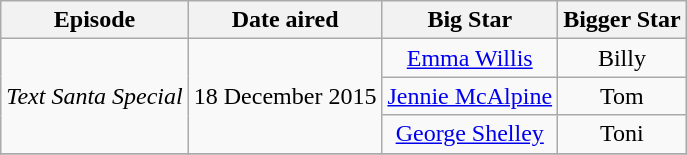<table class="wikitable" style="text-align:center;" width:99%;>
<tr>
<th>Episode</th>
<th>Date aired</th>
<th>Big Star</th>
<th>Bigger Star</th>
</tr>
<tr>
<td rowspan="3"><em>Text Santa Special</em></td>
<td rowspan="3">18 December 2015</td>
<td><a href='#'>Emma Willis</a></td>
<td>Billy</td>
</tr>
<tr>
<td><a href='#'>Jennie McAlpine</a></td>
<td>Tom</td>
</tr>
<tr>
<td><a href='#'>George Shelley</a></td>
<td>Toni</td>
</tr>
<tr>
</tr>
</table>
